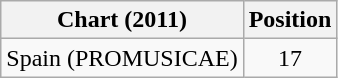<table class="wikitable">
<tr>
<th>Chart (2011)</th>
<th>Position</th>
</tr>
<tr>
<td>Spain (PROMUSICAE)</td>
<td style="text-align:center;">17</td>
</tr>
</table>
